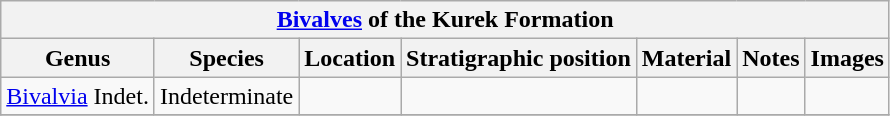<table class="wikitable" align="center">
<tr>
<th colspan="7" align="center"><a href='#'>Bivalves</a> of the Kurek Formation</th>
</tr>
<tr>
<th>Genus</th>
<th>Species</th>
<th>Location</th>
<th>Stratigraphic position</th>
<th>Material</th>
<th>Notes</th>
<th>Images</th>
</tr>
<tr>
<td><a href='#'>Bivalvia</a> Indet.</td>
<td>Indeterminate</td>
<td></td>
<td></td>
<td></td>
<td></td>
<td></td>
</tr>
<tr>
</tr>
</table>
